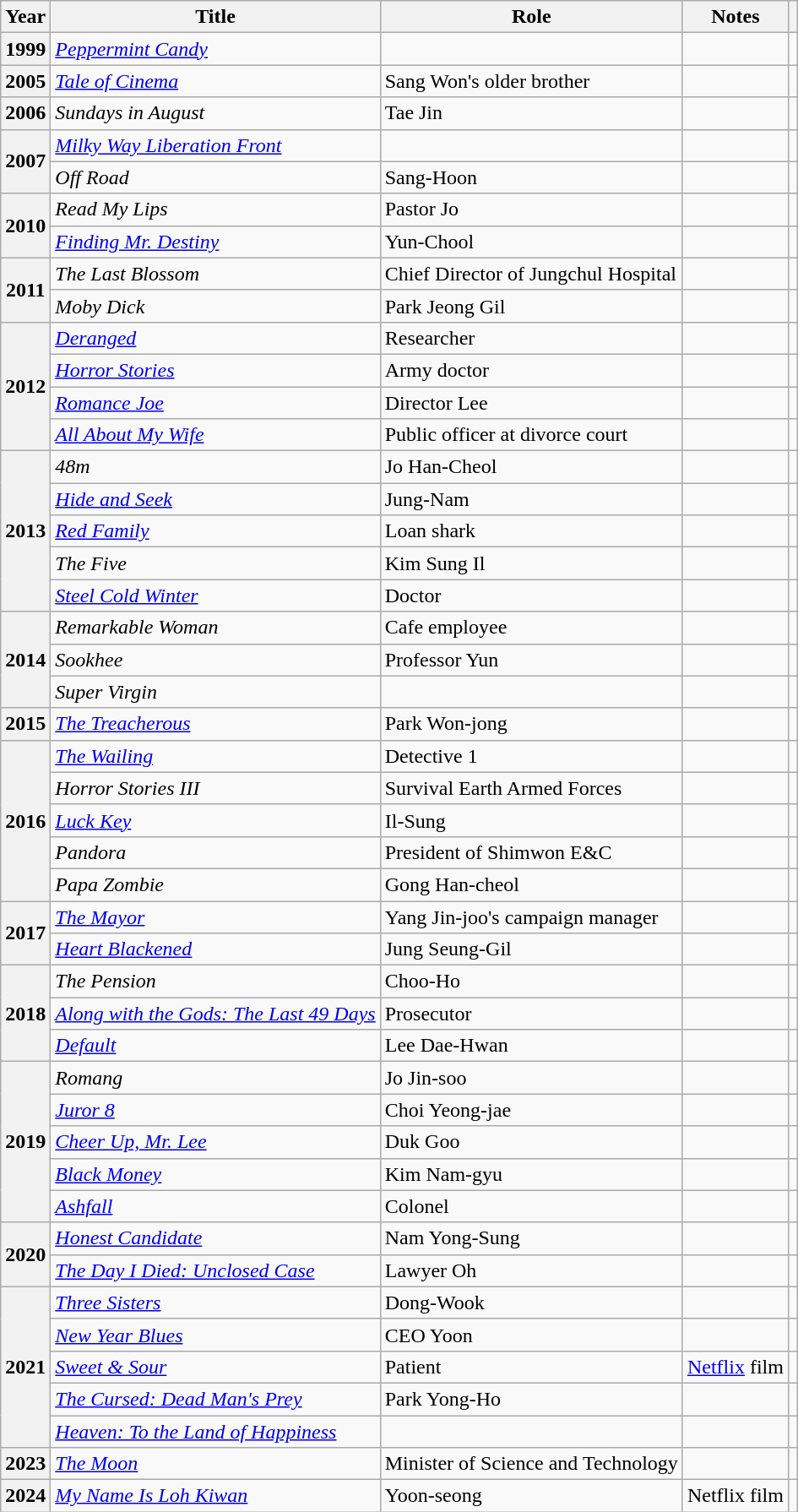<table class="wikitable plainrowheaders sortable">
<tr>
<th scope="col">Year</th>
<th scope="col">Title</th>
<th scope="col">Role</th>
<th scope="col" class="unsortable">Notes</th>
<th scope="col" class="unsortable"></th>
</tr>
<tr>
<th scope="row">1999</th>
<td><em><a href='#'>Peppermint Candy</a></em></td>
<td></td>
<td></td>
<td style="text-align:center"></td>
</tr>
<tr>
<th scope="row">2005</th>
<td><em><a href='#'>Tale of Cinema</a></em></td>
<td>Sang Won's older brother</td>
<td></td>
<td style="text-align:center"></td>
</tr>
<tr>
<th scope="row">2006</th>
<td><em>Sundays in August</em></td>
<td>Tae Jin</td>
<td></td>
<td style="text-align:center"></td>
</tr>
<tr>
<th scope="row" rowspan="2">2007</th>
<td><em><a href='#'>Milky Way Liberation Front</a></em></td>
<td></td>
<td></td>
<td style="text-align:center"></td>
</tr>
<tr>
<td><em>Off Road</em></td>
<td>Sang-Hoon</td>
<td></td>
<td style="text-align:center"></td>
</tr>
<tr>
<th scope="row" rowspan="2">2010</th>
<td><em>Read My Lips</em></td>
<td>Pastor Jo</td>
<td></td>
<td style="text-align:center"></td>
</tr>
<tr>
<td><em><a href='#'>Finding Mr. Destiny</a></em></td>
<td>Yun-Chool</td>
<td></td>
<td style="text-align:center"></td>
</tr>
<tr>
<th scope="row" rowspan="2">2011</th>
<td><em>The Last Blossom</em></td>
<td>Chief Director of Jungchul Hospital</td>
<td></td>
<td style="text-align:center"></td>
</tr>
<tr>
<td><em>Moby Dick</em></td>
<td>Park Jeong Gil</td>
<td></td>
<td style="text-align:center"></td>
</tr>
<tr>
<th scope="row" rowspan="4">2012</th>
<td><em><a href='#'>Deranged</a></em></td>
<td>Researcher</td>
<td></td>
<td style="text-align:center"></td>
</tr>
<tr>
<td><em><a href='#'>Horror Stories</a></em></td>
<td>Army doctor</td>
<td></td>
<td style="text-align:center"></td>
</tr>
<tr>
<td><em><a href='#'>Romance Joe</a></em></td>
<td>Director Lee</td>
<td></td>
<td style="text-align:center"></td>
</tr>
<tr>
<td><em><a href='#'>All About My Wife</a></em></td>
<td>Public officer at divorce court</td>
<td></td>
<td style="text-align:center"></td>
</tr>
<tr>
<th scope="row" rowspan="5">2013</th>
<td><em>48m</em></td>
<td>Jo Han-Cheol</td>
<td></td>
<td style="text-align:center"></td>
</tr>
<tr>
<td><em><a href='#'>Hide and Seek</a></em></td>
<td>Jung-Nam</td>
<td></td>
<td style="text-align:center"></td>
</tr>
<tr>
<td><em><a href='#'>Red Family</a></em></td>
<td>Loan shark</td>
<td></td>
<td style="text-align:center"></td>
</tr>
<tr>
<td><em>The Five</em></td>
<td>Kim Sung Il</td>
<td></td>
<td style="text-align:center"></td>
</tr>
<tr>
<td><em><a href='#'>Steel Cold Winter</a></em></td>
<td>Doctor</td>
<td></td>
<td style="text-align:center"></td>
</tr>
<tr>
<th scope="row" rowspan="3">2014</th>
<td><em>Remarkable Woman</em></td>
<td>Cafe employee</td>
<td></td>
<td style="text-align:center"></td>
</tr>
<tr>
<td><em>Sookhee</em></td>
<td>Professor Yun</td>
<td></td>
<td style="text-align:center"></td>
</tr>
<tr>
<td><em>Super Virgin</em></td>
<td></td>
<td></td>
<td style="text-align:center"></td>
</tr>
<tr>
<th scope="row">2015</th>
<td><em><a href='#'>The Treacherous</a></em></td>
<td>Park Won-jong</td>
<td></td>
<td style="text-align:center"></td>
</tr>
<tr>
<th scope="row" rowspan="5">2016</th>
<td><em><a href='#'>The Wailing</a></em></td>
<td>Detective 1</td>
<td></td>
<td style="text-align:center"></td>
</tr>
<tr>
<td><em>Horror Stories III</em></td>
<td>Survival Earth Armed Forces</td>
<td></td>
<td style="text-align:center"></td>
</tr>
<tr>
<td><em><a href='#'>Luck Key</a></em></td>
<td>Il-Sung</td>
<td></td>
<td style="text-align:center"></td>
</tr>
<tr>
<td><em>Pandora</em></td>
<td>President of Shimwon E&C</td>
<td></td>
<td style="text-align:center"></td>
</tr>
<tr>
<td><em>Papa Zombie</em></td>
<td>Gong Han-cheol</td>
<td></td>
<td style="text-align:center"></td>
</tr>
<tr>
<th scope="row" rowspan="2">2017</th>
<td><em><a href='#'>The Mayor</a></em></td>
<td>Yang Jin-joo's campaign manager</td>
<td></td>
<td style="text-align:center"></td>
</tr>
<tr>
<td><em><a href='#'>Heart Blackened</a></em></td>
<td>Jung Seung-Gil</td>
<td></td>
<td style="text-align:center"></td>
</tr>
<tr>
<th scope="row" rowspan="3">2018</th>
<td><em>The Pension</em></td>
<td>Choo-Ho</td>
<td></td>
<td style="text-align:center"></td>
</tr>
<tr>
<td><em><a href='#'>Along with the Gods: The Last 49 Days</a></em></td>
<td>Prosecutor</td>
<td></td>
<td style="text-align:center"></td>
</tr>
<tr>
<td><em><a href='#'>Default</a></em></td>
<td>Lee Dae-Hwan</td>
<td></td>
<td style="text-align:center"></td>
</tr>
<tr>
<th scope="row" rowspan="5">2019</th>
<td><em>Romang</em></td>
<td>Jo Jin-soo</td>
<td></td>
<td style="text-align:center"></td>
</tr>
<tr>
<td><em><a href='#'>Juror 8</a></em></td>
<td>Choi Yeong-jae</td>
<td></td>
<td style="text-align:center"></td>
</tr>
<tr>
<td><em><a href='#'>Cheer Up, Mr. Lee</a></em></td>
<td>Duk Goo</td>
<td></td>
<td style="text-align:center"></td>
</tr>
<tr>
<td><em><a href='#'>Black Money</a></em></td>
<td>Kim Nam-gyu</td>
<td></td>
<td style="text-align:center"></td>
</tr>
<tr>
<td><em><a href='#'>Ashfall</a></em></td>
<td>Colonel</td>
<td></td>
<td style="text-align:center"></td>
</tr>
<tr>
<th scope="row" rowspan="2">2020</th>
<td><em><a href='#'>Honest Candidate</a></em></td>
<td>Nam Yong-Sung</td>
<td></td>
<td style="text-align:center"></td>
</tr>
<tr>
<td><em><a href='#'>The Day I Died: Unclosed Case</a></em></td>
<td>Lawyer Oh</td>
<td></td>
<td style="text-align:center"></td>
</tr>
<tr>
<th scope="row" rowspan="5">2021</th>
<td><em><a href='#'>Three Sisters</a></em></td>
<td>Dong-Wook</td>
<td></td>
<td style="text-align:center"></td>
</tr>
<tr>
<td><em><a href='#'>New Year Blues</a></em></td>
<td>CEO Yoon</td>
<td></td>
<td style="text-align:center"></td>
</tr>
<tr>
<td><em><a href='#'>Sweet & Sour</a></em></td>
<td>Patient</td>
<td><a href='#'>Netflix</a> film</td>
<td style="text-align:center"></td>
</tr>
<tr>
<td><em><a href='#'>The Cursed: Dead Man's Prey</a></em></td>
<td>Park Yong-Ho</td>
<td></td>
<td style="text-align:center"></td>
</tr>
<tr>
<td><em><a href='#'>Heaven: To the Land of Happiness</a></em></td>
<td></td>
<td></td>
<td style="text-align:center"></td>
</tr>
<tr>
<th scope="row">2023</th>
<td><em><a href='#'>The Moon</a></em></td>
<td>Minister of Science and Technology</td>
<td></td>
<td style="text-align:center"></td>
</tr>
<tr>
<th scope="row">2024</th>
<td><em><a href='#'>My Name Is Loh Kiwan</a></em></td>
<td>Yoon-seong</td>
<td>Netflix film</td>
<td style="text-align:center"></td>
</tr>
</table>
